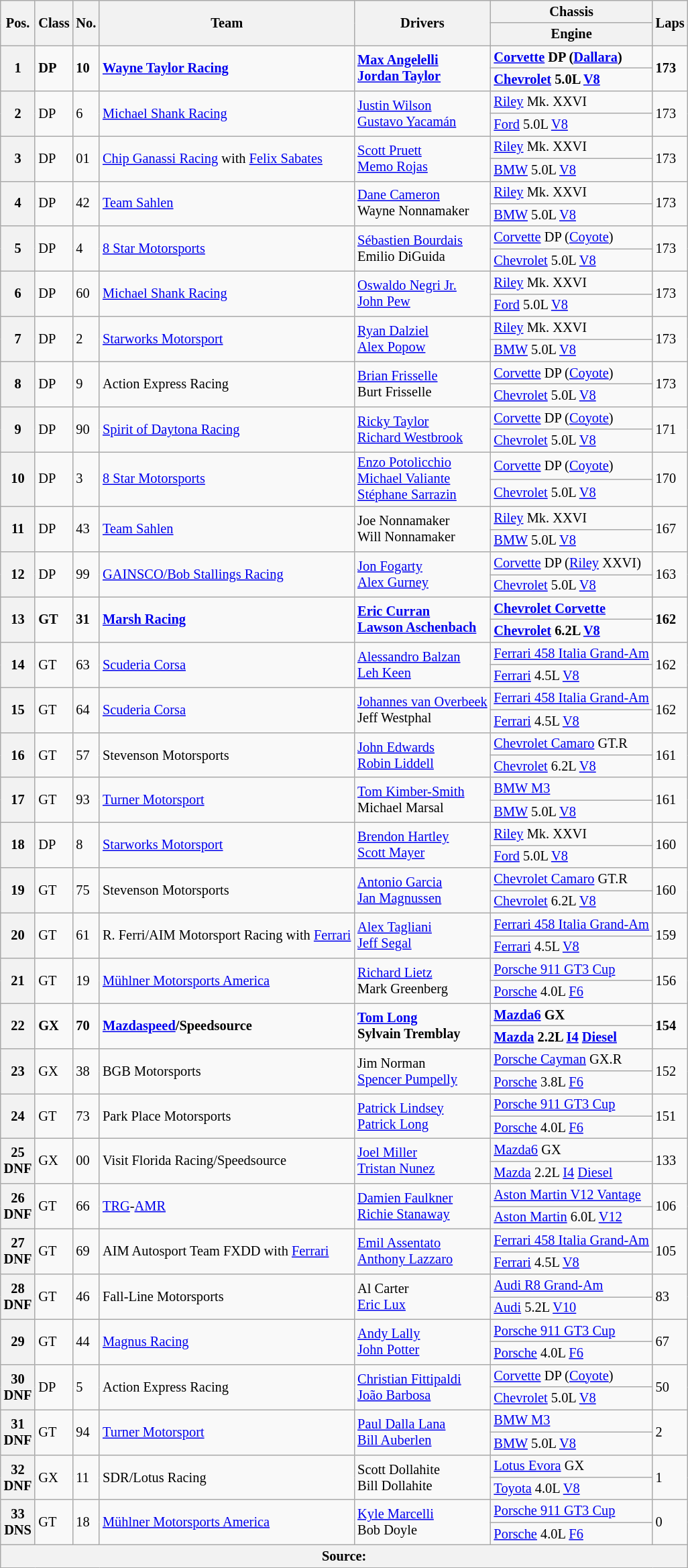<table class="wikitable" style="font-size: 85%;">
<tr>
<th rowspan="2">Pos.</th>
<th rowspan="2">Class</th>
<th rowspan="2">No.</th>
<th rowspan="2">Team</th>
<th rowspan="2">Drivers</th>
<th>Chassis</th>
<th rowspan="2">Laps</th>
</tr>
<tr>
<th>Engine</th>
</tr>
<tr>
<th rowspan="2">1</th>
<td rowspan="2"><strong>DP</strong></td>
<td rowspan="2"><strong>10</strong></td>
<td rowspan="2"><strong> <a href='#'>Wayne Taylor Racing</a></strong></td>
<td rowspan="2"><strong> <a href='#'>Max Angelelli</a><br> <a href='#'>Jordan Taylor</a></strong></td>
<td><strong><a href='#'>Corvette</a> DP (<a href='#'>Dallara</a>)</strong></td>
<td rowspan="2"><strong>173</strong></td>
</tr>
<tr>
<td><strong><a href='#'>Chevrolet</a> 5.0L <a href='#'>V8</a></strong></td>
</tr>
<tr>
<th rowspan="2">2</th>
<td rowspan="2">DP</td>
<td rowspan="2">6</td>
<td rowspan="2"> <a href='#'>Michael Shank Racing</a></td>
<td rowspan="2"> <a href='#'>Justin Wilson</a><br> <a href='#'>Gustavo Yacamán</a></td>
<td><a href='#'>Riley</a> Mk. XXVI</td>
<td rowspan="2">173</td>
</tr>
<tr>
<td><a href='#'>Ford</a> 5.0L <a href='#'>V8</a></td>
</tr>
<tr>
<th rowspan="2">3</th>
<td rowspan="2">DP</td>
<td rowspan="2">01</td>
<td rowspan="2"> <a href='#'>Chip Ganassi Racing</a> with <a href='#'>Felix Sabates</a></td>
<td rowspan="2"> <a href='#'>Scott Pruett</a><br> <a href='#'>Memo Rojas</a></td>
<td><a href='#'>Riley</a> Mk. XXVI</td>
<td rowspan="2">173</td>
</tr>
<tr>
<td><a href='#'>BMW</a> 5.0L <a href='#'>V8</a></td>
</tr>
<tr>
<th rowspan="2">4</th>
<td rowspan="2">DP</td>
<td rowspan="2">42</td>
<td rowspan="2"> <a href='#'>Team Sahlen</a></td>
<td rowspan="2"> <a href='#'>Dane Cameron</a><br> Wayne Nonnamaker</td>
<td><a href='#'>Riley</a> Mk. XXVI</td>
<td rowspan="2">173</td>
</tr>
<tr>
<td><a href='#'>BMW</a> 5.0L <a href='#'>V8</a></td>
</tr>
<tr>
<th rowspan="2">5</th>
<td rowspan="2">DP</td>
<td rowspan="2">4</td>
<td rowspan="2"> <a href='#'>8 Star Motorsports</a></td>
<td rowspan="2"> <a href='#'>Sébastien Bourdais</a><br> Emilio DiGuida</td>
<td><a href='#'>Corvette</a> DP (<a href='#'>Coyote</a>)</td>
<td rowspan="2">173</td>
</tr>
<tr>
<td><a href='#'>Chevrolet</a> 5.0L <a href='#'>V8</a></td>
</tr>
<tr>
<th rowspan="2">6</th>
<td rowspan="2">DP</td>
<td rowspan="2">60</td>
<td rowspan="2"> <a href='#'>Michael Shank Racing</a></td>
<td rowspan="2"> <a href='#'>Oswaldo Negri Jr.</a><br> <a href='#'>John Pew</a></td>
<td><a href='#'>Riley</a> Mk. XXVI</td>
<td rowspan="2">173</td>
</tr>
<tr>
<td><a href='#'>Ford</a> 5.0L <a href='#'>V8</a></td>
</tr>
<tr>
<th rowspan="2">7</th>
<td rowspan="2">DP</td>
<td rowspan="2">2</td>
<td rowspan="2"> <a href='#'>Starworks Motorsport</a></td>
<td rowspan="2"> <a href='#'>Ryan Dalziel</a><br> <a href='#'>Alex Popow</a></td>
<td><a href='#'>Riley</a> Mk. XXVI</td>
<td rowspan="2">173</td>
</tr>
<tr>
<td><a href='#'>BMW</a> 5.0L <a href='#'>V8</a></td>
</tr>
<tr>
<th rowspan="2">8</th>
<td rowspan="2">DP</td>
<td rowspan="2">9</td>
<td rowspan="2"> Action Express Racing</td>
<td rowspan="2"> <a href='#'>Brian Frisselle</a><br> Burt Frisselle</td>
<td><a href='#'>Corvette</a> DP (<a href='#'>Coyote</a>)</td>
<td rowspan="2">173</td>
</tr>
<tr>
<td><a href='#'>Chevrolet</a> 5.0L <a href='#'>V8</a></td>
</tr>
<tr>
<th rowspan="2">9</th>
<td rowspan="2">DP</td>
<td rowspan="2">90</td>
<td rowspan="2"> <a href='#'>Spirit of Daytona Racing</a></td>
<td rowspan="2"> <a href='#'>Ricky Taylor</a><br> <a href='#'>Richard Westbrook</a></td>
<td><a href='#'>Corvette</a> DP (<a href='#'>Coyote</a>)</td>
<td rowspan="2">171</td>
</tr>
<tr>
<td><a href='#'>Chevrolet</a> 5.0L <a href='#'>V8</a></td>
</tr>
<tr>
<th rowspan="2">10</th>
<td rowspan="2">DP</td>
<td rowspan="2">3</td>
<td rowspan="2"> <a href='#'>8 Star Motorsports</a></td>
<td rowspan="2"> <a href='#'>Enzo Potolicchio</a><br> <a href='#'>Michael Valiante</a><br> <a href='#'>Stéphane Sarrazin</a></td>
<td><a href='#'>Corvette</a> DP (<a href='#'>Coyote</a>)</td>
<td rowspan="2">170</td>
</tr>
<tr>
<td><a href='#'>Chevrolet</a> 5.0L <a href='#'>V8</a></td>
</tr>
<tr>
<th rowspan="2">11</th>
<td rowspan="2">DP</td>
<td rowspan="2">43</td>
<td rowspan="2"> <a href='#'>Team Sahlen</a></td>
<td rowspan="2"> Joe Nonnamaker<br> Will Nonnamaker</td>
<td><a href='#'>Riley</a> Mk. XXVI</td>
<td rowspan="2">167</td>
</tr>
<tr>
<td><a href='#'>BMW</a> 5.0L <a href='#'>V8</a></td>
</tr>
<tr>
<th rowspan="2">12</th>
<td rowspan="2">DP</td>
<td rowspan="2">99</td>
<td rowspan="2"> <a href='#'>GAINSCO/Bob Stallings Racing</a></td>
<td rowspan="2"> <a href='#'>Jon Fogarty</a><br> <a href='#'>Alex Gurney</a></td>
<td><a href='#'>Corvette</a> DP (<a href='#'>Riley</a> XXVI)</td>
<td rowspan="2">163</td>
</tr>
<tr>
<td><a href='#'>Chevrolet</a> 5.0L <a href='#'>V8</a></td>
</tr>
<tr>
<th rowspan="2">13</th>
<td rowspan="2"><strong>GT</strong></td>
<td rowspan="2"><strong>31</strong></td>
<td rowspan="2"><strong> <a href='#'>Marsh Racing</a></strong></td>
<td rowspan="2"><strong> <a href='#'>Eric Curran</a><br> <a href='#'>Lawson Aschenbach</a></strong></td>
<td><a href='#'><strong>Chevrolet Corvette</strong></a></td>
<td rowspan="2"><strong>162</strong></td>
</tr>
<tr>
<td><strong><a href='#'>Chevrolet</a> 6.2L <a href='#'>V8</a></strong></td>
</tr>
<tr>
<th rowspan="2">14</th>
<td rowspan="2">GT</td>
<td rowspan="2">63</td>
<td rowspan="2"> <a href='#'>Scuderia Corsa</a></td>
<td rowspan="2"> <a href='#'>Alessandro Balzan</a><br> <a href='#'>Leh Keen</a></td>
<td><a href='#'>Ferrari 458 Italia Grand-Am</a></td>
<td rowspan="2">162</td>
</tr>
<tr>
<td><a href='#'>Ferrari</a> 4.5L <a href='#'>V8</a></td>
</tr>
<tr>
<th rowspan="2">15</th>
<td rowspan="2">GT</td>
<td rowspan="2">64</td>
<td rowspan="2"> <a href='#'>Scuderia Corsa</a></td>
<td rowspan="2"> <a href='#'>Johannes van Overbeek</a><br> Jeff Westphal</td>
<td><a href='#'>Ferrari 458 Italia Grand-Am</a></td>
<td rowspan="2">162</td>
</tr>
<tr>
<td><a href='#'>Ferrari</a> 4.5L <a href='#'>V8</a></td>
</tr>
<tr>
<th rowspan="2">16</th>
<td rowspan="2">GT</td>
<td rowspan="2">57</td>
<td rowspan="2"> Stevenson Motorsports</td>
<td rowspan="2"> <a href='#'>John Edwards</a><br> <a href='#'>Robin Liddell</a></td>
<td><a href='#'>Chevrolet Camaro</a> GT.R</td>
<td rowspan="2">161</td>
</tr>
<tr>
<td><a href='#'>Chevrolet</a> 6.2L <a href='#'>V8</a></td>
</tr>
<tr>
<th rowspan="2">17</th>
<td rowspan="2">GT</td>
<td rowspan="2">93</td>
<td rowspan="2"> <a href='#'>Turner Motorsport</a></td>
<td rowspan="2"> <a href='#'>Tom Kimber-Smith</a><br> Michael Marsal</td>
<td><a href='#'>BMW M3</a></td>
<td rowspan="2">161</td>
</tr>
<tr>
<td><a href='#'>BMW</a> 5.0L <a href='#'>V8</a></td>
</tr>
<tr>
<th rowspan="2">18</th>
<td rowspan="2">DP</td>
<td rowspan="2">8</td>
<td rowspan="2"> <a href='#'>Starworks Motorsport</a></td>
<td rowspan="2"> <a href='#'>Brendon Hartley</a><br> <a href='#'>Scott Mayer</a></td>
<td><a href='#'>Riley</a> Mk. XXVI</td>
<td rowspan="2">160</td>
</tr>
<tr>
<td><a href='#'>Ford</a> 5.0L <a href='#'>V8</a></td>
</tr>
<tr>
<th rowspan="2">19</th>
<td rowspan="2">GT</td>
<td rowspan="2">75</td>
<td rowspan="2"> Stevenson Motorsports</td>
<td rowspan="2"> <a href='#'>Antonio Garcia</a><br> <a href='#'>Jan Magnussen</a></td>
<td><a href='#'>Chevrolet Camaro</a> GT.R</td>
<td rowspan="2">160</td>
</tr>
<tr>
<td><a href='#'>Chevrolet</a> 6.2L <a href='#'>V8</a></td>
</tr>
<tr>
<th rowspan="2">20</th>
<td rowspan="2">GT</td>
<td rowspan="2">61</td>
<td rowspan="2"> R. Ferri/AIM Motorsport Racing with <a href='#'>Ferrari</a></td>
<td rowspan="2"> <a href='#'>Alex Tagliani</a><br> <a href='#'>Jeff Segal</a></td>
<td><a href='#'>Ferrari 458 Italia Grand-Am</a></td>
<td rowspan="2">159</td>
</tr>
<tr>
<td><a href='#'>Ferrari</a> 4.5L <a href='#'>V8</a></td>
</tr>
<tr>
<th rowspan="2">21</th>
<td rowspan="2">GT</td>
<td rowspan="2">19</td>
<td rowspan="2"> <a href='#'>Mühlner Motorsports America</a></td>
<td rowspan="2"> <a href='#'>Richard Lietz</a><br> Mark Greenberg</td>
<td><a href='#'>Porsche 911 GT3 Cup</a></td>
<td rowspan="2">156</td>
</tr>
<tr>
<td><a href='#'>Porsche</a> 4.0L <a href='#'>F6</a></td>
</tr>
<tr>
<th rowspan="2">22</th>
<td rowspan="2"><strong>GX</strong></td>
<td rowspan="2"><strong>70</strong></td>
<td rowspan="2"><strong> <a href='#'>Mazdaspeed</a>/Speedsource</strong></td>
<td rowspan="2"><strong> <a href='#'>Tom Long</a><br> Sylvain Tremblay</strong></td>
<td><strong><a href='#'>Mazda6</a> GX</strong></td>
<td rowspan="2"><strong>154</strong></td>
</tr>
<tr>
<td><strong><a href='#'>Mazda</a> 2.2L <a href='#'>I4</a> <a href='#'>Diesel</a></strong></td>
</tr>
<tr>
<th rowspan="2">23</th>
<td rowspan="2">GX</td>
<td rowspan="2">38</td>
<td rowspan="2"> BGB Motorsports</td>
<td rowspan="2"> Jim Norman<br> <a href='#'>Spencer Pumpelly</a></td>
<td><a href='#'>Porsche Cayman</a> GX.R</td>
<td rowspan="2">152</td>
</tr>
<tr>
<td><a href='#'>Porsche</a> 3.8L <a href='#'>F6</a></td>
</tr>
<tr>
<th rowspan="2">24</th>
<td rowspan="2">GT</td>
<td rowspan="2">73</td>
<td rowspan="2"> Park Place Motorsports</td>
<td rowspan="2"> <a href='#'>Patrick Lindsey</a><br> <a href='#'>Patrick Long</a></td>
<td><a href='#'>Porsche 911 GT3 Cup</a></td>
<td rowspan="2">151</td>
</tr>
<tr>
<td><a href='#'>Porsche</a> 4.0L <a href='#'>F6</a></td>
</tr>
<tr>
<th rowspan="2">25<br>DNF</th>
<td rowspan="2">GX</td>
<td rowspan="2">00</td>
<td rowspan="2"> Visit Florida Racing/Speedsource</td>
<td rowspan="2"> <a href='#'>Joel Miller</a><br> <a href='#'>Tristan Nunez</a></td>
<td><a href='#'>Mazda6</a> GX</td>
<td rowspan="2">133</td>
</tr>
<tr>
<td><a href='#'>Mazda</a> 2.2L <a href='#'>I4</a> <a href='#'>Diesel</a></td>
</tr>
<tr>
<th rowspan="2">26<br>DNF</th>
<td rowspan="2">GT</td>
<td rowspan="2">66</td>
<td rowspan="2"> <a href='#'>TRG</a>-<a href='#'>AMR</a></td>
<td rowspan="2"> <a href='#'>Damien Faulkner</a><br> <a href='#'>Richie Stanaway</a></td>
<td><a href='#'>Aston Martin V12 Vantage</a></td>
<td rowspan="2">106</td>
</tr>
<tr>
<td><a href='#'>Aston Martin</a> 6.0L <a href='#'>V12</a></td>
</tr>
<tr>
<th rowspan="2">27<br>DNF</th>
<td rowspan="2">GT</td>
<td rowspan="2">69</td>
<td rowspan="2"> AIM Autosport Team FXDD with <a href='#'>Ferrari</a></td>
<td rowspan="2"> <a href='#'>Emil Assentato</a><br> <a href='#'>Anthony Lazzaro</a></td>
<td><a href='#'>Ferrari 458 Italia Grand-Am</a></td>
<td rowspan="2">105</td>
</tr>
<tr>
<td><a href='#'>Ferrari</a> 4.5L <a href='#'>V8</a></td>
</tr>
<tr>
<th rowspan="2">28<br>DNF</th>
<td rowspan="2">GT</td>
<td rowspan="2">46</td>
<td rowspan="2"> Fall-Line Motorsports</td>
<td rowspan="2"> Al Carter<br> <a href='#'>Eric Lux</a></td>
<td><a href='#'>Audi R8 Grand-Am</a></td>
<td rowspan="2">83</td>
</tr>
<tr>
<td><a href='#'>Audi</a> 5.2L <a href='#'>V10</a></td>
</tr>
<tr>
<th rowspan="2">29</th>
<td rowspan="2">GT</td>
<td rowspan="2">44</td>
<td rowspan="2"> <a href='#'>Magnus Racing</a></td>
<td rowspan="2"> <a href='#'>Andy Lally</a><br> <a href='#'>John Potter</a></td>
<td><a href='#'>Porsche 911 GT3 Cup</a></td>
<td rowspan="2">67</td>
</tr>
<tr>
<td><a href='#'>Porsche</a> 4.0L <a href='#'>F6</a></td>
</tr>
<tr>
<th rowspan="2">30<br>DNF</th>
<td rowspan="2">DP</td>
<td rowspan="2">5</td>
<td rowspan="2"> Action Express Racing</td>
<td rowspan="2"> <a href='#'>Christian Fittipaldi</a><br> <a href='#'>João Barbosa</a></td>
<td><a href='#'>Corvette</a> DP (<a href='#'>Coyote</a>)</td>
<td rowspan="2">50</td>
</tr>
<tr>
<td><a href='#'>Chevrolet</a> 5.0L <a href='#'>V8</a></td>
</tr>
<tr>
<th rowspan="2">31<br>DNF</th>
<td rowspan="2">GT</td>
<td rowspan="2">94</td>
<td rowspan="2"> <a href='#'>Turner Motorsport</a></td>
<td rowspan="2"> <a href='#'>Paul Dalla Lana</a><br> <a href='#'>Bill Auberlen</a></td>
<td><a href='#'>BMW M3</a></td>
<td rowspan="2">2</td>
</tr>
<tr>
<td><a href='#'>BMW</a> 5.0L <a href='#'>V8</a></td>
</tr>
<tr>
<th rowspan="2">32<br>DNF</th>
<td rowspan="2">GX</td>
<td rowspan="2">11</td>
<td rowspan="2"> SDR/Lotus Racing</td>
<td rowspan="2"> Scott Dollahite<br> Bill Dollahite</td>
<td><a href='#'>Lotus Evora</a> GX</td>
<td rowspan="2">1</td>
</tr>
<tr>
<td><a href='#'>Toyota</a> 4.0L <a href='#'>V8</a></td>
</tr>
<tr>
<th rowspan="2">33<br>DNS</th>
<td rowspan="2">GT</td>
<td rowspan="2">18</td>
<td rowspan="2"> <a href='#'>Mühlner Motorsports America</a></td>
<td rowspan="2"> <a href='#'>Kyle Marcelli</a><br> Bob Doyle</td>
<td><a href='#'>Porsche 911 GT3 Cup</a></td>
<td rowspan="2">0</td>
</tr>
<tr>
<td><a href='#'>Porsche</a> 4.0L <a href='#'>F6</a></td>
</tr>
<tr>
<th colspan="7">Source:</th>
</tr>
</table>
